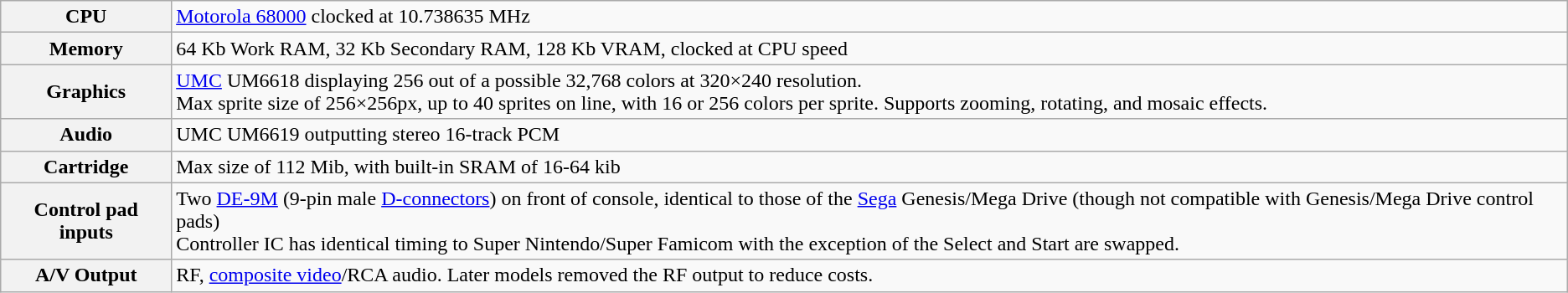<table class="wikitable">
<tr>
<th>CPU</th>
<td><a href='#'>Motorola 68000</a> clocked at 10.738635 MHz</td>
</tr>
<tr>
<th>Memory</th>
<td>64 Kb Work RAM, 32 Kb Secondary RAM, 128 Kb VRAM, clocked at CPU speed</td>
</tr>
<tr>
<th>Graphics</th>
<td><a href='#'>UMC</a> UM6618 displaying 256 out of a possible 32,768 colors at 320×240 resolution.<br>Max sprite size of 256×256px, up to 40 sprites on line, with 16 or 256 colors per sprite. Supports zooming, rotating, and mosaic effects.</td>
</tr>
<tr>
<th>Audio</th>
<td>UMC UM6619 outputting stereo 16-track PCM</td>
</tr>
<tr>
<th>Cartridge</th>
<td>Max size of 112 Mib, with built-in SRAM of 16-64 kib</td>
</tr>
<tr>
<th>Control pad inputs</th>
<td>Two <a href='#'>DE-9M</a> (9-pin male <a href='#'>D-connectors</a>) on front of console, identical to those of the <a href='#'>Sega</a> Genesis/Mega Drive (though not compatible with Genesis/Mega Drive control pads)<br>Controller IC has identical timing to Super Nintendo/Super Famicom with the exception of the Select and Start are swapped.</td>
</tr>
<tr>
<th>A/V Output</th>
<td>RF, <a href='#'>composite video</a>/RCA audio. Later models removed the RF output to reduce costs.</td>
</tr>
</table>
